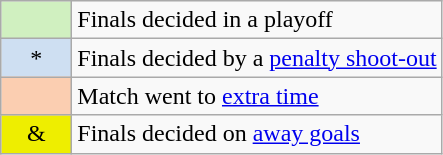<table class="wikitable">
<tr>
<td width=40px align=center style="background-color:#D0F0C0"></td>
<td>Finals decided in a playoff</td>
</tr>
<tr>
<td width=40px align=center style="background-color:#cedff2">*</td>
<td>Finals decided by a <a href='#'>penalty shoot-out</a></td>
</tr>
<tr>
<td width=40px align=center style="background-color:#FBCEB1"></td>
<td>Match went to <a href='#'>extra time</a></td>
</tr>
<tr>
<td width=40px align=center style="background-color:#eeee00">&</td>
<td>Finals decided on <a href='#'>away goals</a></td>
</tr>
</table>
